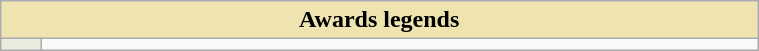<table class="wikitable" style="width:40%">
<tr>
<th colspan="2" style="background-color:#EFE4B0;">Awards legends</th>
</tr>
<tr>
<td style="background-color:#EBEBE0;width:20px;"></td>
<td></td>
</tr>
</table>
